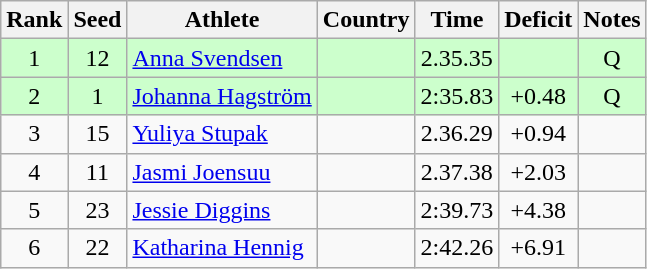<table class="wikitable sortable" style="text-align:center">
<tr>
<th>Rank</th>
<th>Seed</th>
<th>Athlete</th>
<th>Country</th>
<th>Time</th>
<th>Deficit</th>
<th>Notes</th>
</tr>
<tr bgcolor=ccffcc>
<td>1</td>
<td>12</td>
<td align=left><a href='#'>Anna Svendsen</a></td>
<td align=left></td>
<td>2.35.35</td>
<td></td>
<td>Q</td>
</tr>
<tr bgcolor=ccffcc>
<td>2</td>
<td>1</td>
<td align=left><a href='#'>Johanna Hagström</a></td>
<td align=left></td>
<td>2:35.83</td>
<td>+0.48</td>
<td>Q</td>
</tr>
<tr>
<td>3</td>
<td>15</td>
<td align=left><a href='#'>Yuliya Stupak</a></td>
<td align=left></td>
<td>2.36.29</td>
<td>+0.94</td>
<td></td>
</tr>
<tr>
<td>4</td>
<td>11</td>
<td align=left><a href='#'>Jasmi Joensuu</a></td>
<td align=left></td>
<td>2.37.38</td>
<td>+2.03</td>
<td></td>
</tr>
<tr>
<td>5</td>
<td>23</td>
<td align=left><a href='#'>Jessie Diggins</a></td>
<td align=left></td>
<td>2:39.73</td>
<td>+4.38</td>
<td></td>
</tr>
<tr>
<td>6</td>
<td>22</td>
<td align=left><a href='#'>Katharina Hennig</a></td>
<td align=left></td>
<td>2:42.26</td>
<td>+6.91</td>
<td></td>
</tr>
</table>
